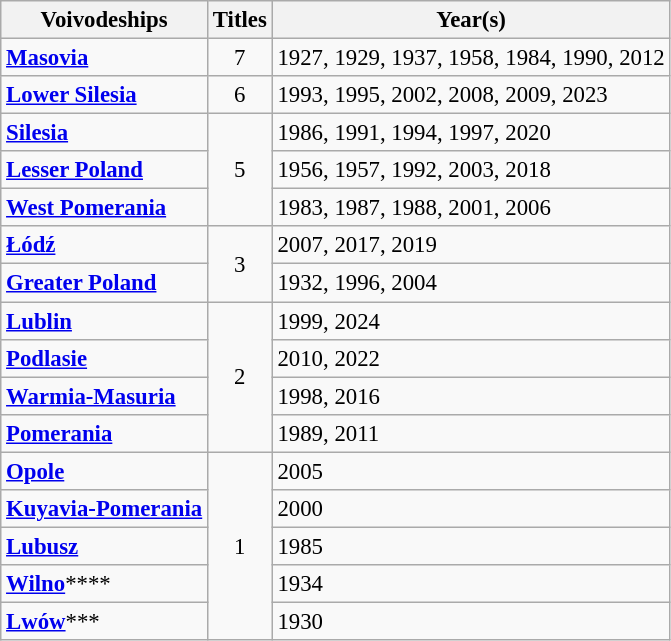<table class="wikitable sortable" style="font-size:95%;">
<tr>
<th>Voivodeships</th>
<th>Titles</th>
<th>Year(s)</th>
</tr>
<tr>
<td> <strong><a href='#'>Masovia</a></strong></td>
<td align="center">7</td>
<td>1927, 1929, 1937, 1958, 1984, 1990, 2012</td>
</tr>
<tr>
<td> <strong><a href='#'>Lower Silesia</a></strong></td>
<td align="center">6</td>
<td>1993, 1995, 2002, 2008, 2009, 2023</td>
</tr>
<tr>
<td> <strong><a href='#'>Silesia</a></strong></td>
<td rowspan="3" align="center">5</td>
<td>1986, 1991, 1994, 1997, 2020</td>
</tr>
<tr>
<td> <strong><a href='#'>Lesser Poland</a></strong></td>
<td>1956, 1957, 1992, 2003, 2018</td>
</tr>
<tr>
<td> <strong><a href='#'>West Pomerania</a></strong></td>
<td>1983, 1987, 1988, 2001, 2006</td>
</tr>
<tr>
<td> <strong><a href='#'>Łódź</a></strong></td>
<td rowspan="2" align="center">3</td>
<td>2007, 2017, 2019</td>
</tr>
<tr>
<td> <strong><a href='#'>Greater Poland</a></strong></td>
<td>1932, 1996, 2004</td>
</tr>
<tr>
<td> <strong><a href='#'>Lublin</a></strong></td>
<td rowspan="4" align="center">2</td>
<td>1999, 2024</td>
</tr>
<tr>
<td> <strong><a href='#'>Podlasie</a></strong></td>
<td>2010, 2022</td>
</tr>
<tr>
<td> <strong><a href='#'>Warmia-Masuria</a></strong></td>
<td>1998, 2016</td>
</tr>
<tr>
<td> <strong><a href='#'>Pomerania</a></strong></td>
<td>1989, 2011</td>
</tr>
<tr>
<td> <strong><a href='#'>Opole</a></strong></td>
<td rowspan="5" align="center">1</td>
<td>2005</td>
</tr>
<tr>
<td> <strong><a href='#'>Kuyavia-Pomerania</a></strong></td>
<td>2000</td>
</tr>
<tr>
<td> <strong><a href='#'>Lubusz</a></strong></td>
<td>1985</td>
</tr>
<tr>
<td> <strong><a href='#'>Wilno</a></strong>****</td>
<td>1934</td>
</tr>
<tr>
<td> <strong><a href='#'>Lwów</a></strong>***</td>
<td>1930</td>
</tr>
</table>
